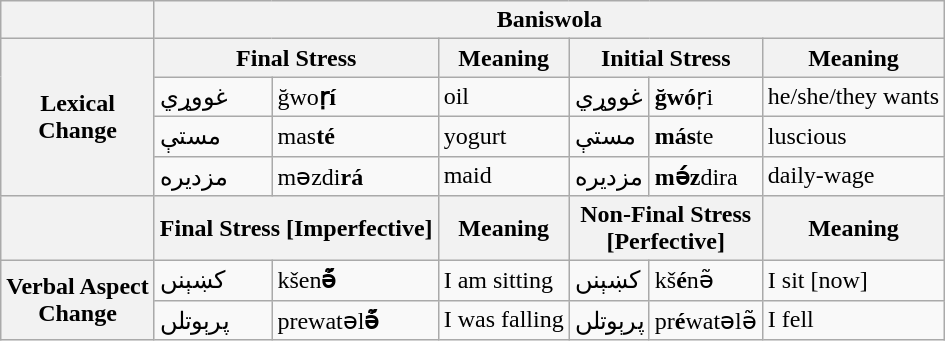<table class="wikitable">
<tr>
<th></th>
<th colspan="6">Baniswola</th>
</tr>
<tr>
<th rowspan="4">Lexical<br>Change</th>
<th colspan="2">Final Stress</th>
<th>Meaning</th>
<th colspan="2">Initial Stress</th>
<th>Meaning</th>
</tr>
<tr>
<td>غووړي</td>
<td>ğwo<strong>ṛí</strong></td>
<td>oil</td>
<td>غووړي</td>
<td><strong>ğwó</strong>ṛi</td>
<td>he/she/they wants</td>
</tr>
<tr>
<td>مستې</td>
<td>mas<strong>té</strong></td>
<td>yogurt</td>
<td>مستې</td>
<td><strong>más</strong>te</td>
<td>luscious</td>
</tr>
<tr>
<td>مزديره</td>
<td>məzdi<strong>rá</strong></td>
<td>maid</td>
<td>مزديره</td>
<td><strong>mə́z</strong>dira</td>
<td>daily-wage</td>
</tr>
<tr>
<th></th>
<th colspan="2">Final Stress [Imperfective]</th>
<th>Meaning</th>
<th colspan="2">Non-Final Stress<br>[Perfective]</th>
<th>Meaning</th>
</tr>
<tr>
<th rowspan="2">Verbal Aspect<br>Change</th>
<td>کښېنں</td>
<td>kšen<strong>ə̃́</strong></td>
<td>I am sitting</td>
<td>کښېنں</td>
<td>kš<strong>é</strong>nə̃</td>
<td>I sit [now]</td>
</tr>
<tr>
<td>پرېوتلں</td>
<td>prewatəl<strong>ə̃́</strong></td>
<td>I was falling</td>
<td>پرېوتلں</td>
<td>pr<strong>é</strong>watələ̃</td>
<td>I fell</td>
</tr>
</table>
